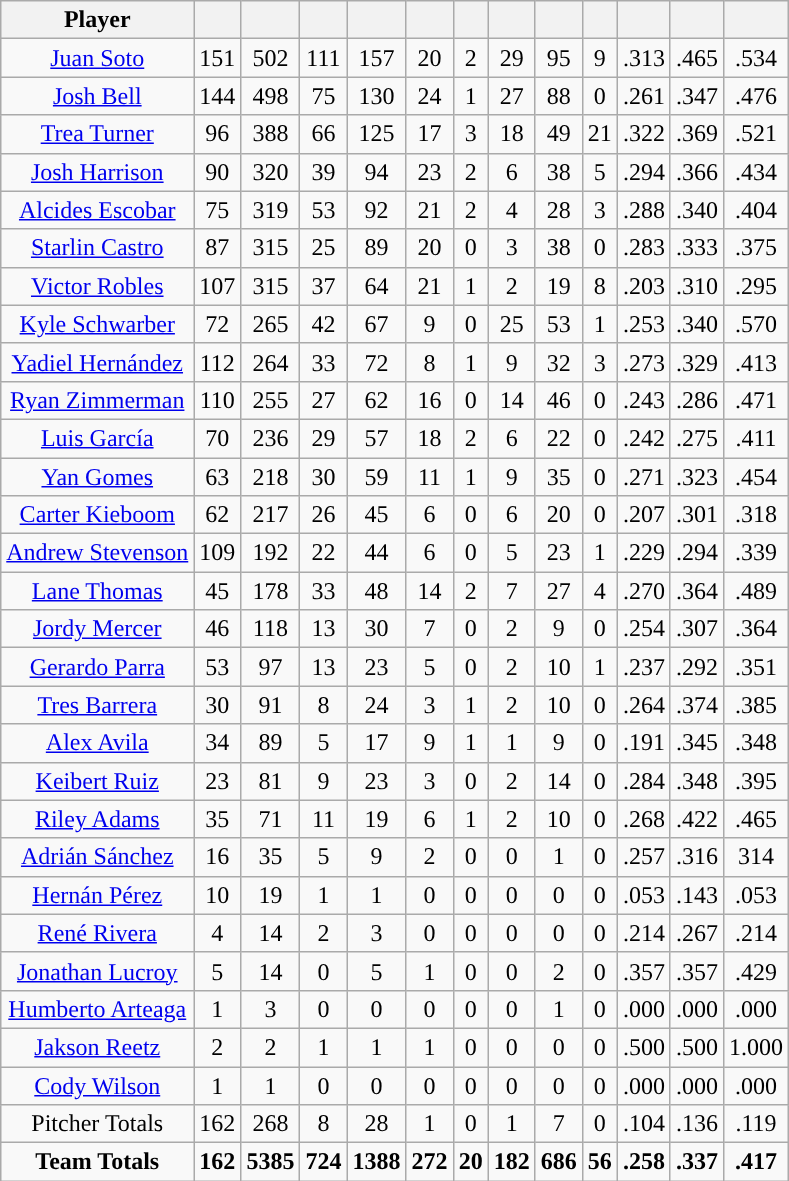<table class="wikitable sortable" style="text-align:center;">
<tr>
<th>Player</th>
<th></th>
<th></th>
<th></th>
<th></th>
<th></th>
<th></th>
<th></th>
<th></th>
<th></th>
<th></th>
<th></th>
<th></th>
</tr>
<tr>
<td><a href='#'>Juan Soto</a></td>
<td>151</td>
<td>502</td>
<td>111</td>
<td>157</td>
<td>20</td>
<td>2</td>
<td>29</td>
<td>95</td>
<td>9</td>
<td>.313</td>
<td>.465</td>
<td>.534</td>
</tr>
<tr>
<td><a href='#'>Josh Bell</a></td>
<td>144</td>
<td>498</td>
<td>75</td>
<td>130</td>
<td>24</td>
<td>1</td>
<td>27</td>
<td>88</td>
<td>0</td>
<td>.261</td>
<td>.347</td>
<td>.476</td>
</tr>
<tr>
<td><a href='#'>Trea Turner</a></td>
<td>96</td>
<td>388</td>
<td>66</td>
<td>125</td>
<td>17</td>
<td>3</td>
<td>18</td>
<td>49</td>
<td>21</td>
<td>.322</td>
<td>.369</td>
<td>.521</td>
</tr>
<tr>
<td><a href='#'>Josh Harrison</a></td>
<td>90</td>
<td>320</td>
<td>39</td>
<td>94</td>
<td>23</td>
<td>2</td>
<td>6</td>
<td>38</td>
<td>5</td>
<td>.294</td>
<td>.366</td>
<td>.434</td>
</tr>
<tr>
<td><a href='#'>Alcides Escobar</a></td>
<td>75</td>
<td>319</td>
<td>53</td>
<td>92</td>
<td>21</td>
<td>2</td>
<td>4</td>
<td>28</td>
<td>3</td>
<td>.288</td>
<td>.340</td>
<td>.404</td>
</tr>
<tr>
<td><a href='#'>Starlin Castro</a></td>
<td>87</td>
<td>315</td>
<td>25</td>
<td>89</td>
<td>20</td>
<td>0</td>
<td>3</td>
<td>38</td>
<td>0</td>
<td>.283</td>
<td>.333</td>
<td>.375</td>
</tr>
<tr>
<td><a href='#'>Victor Robles</a></td>
<td>107</td>
<td>315</td>
<td>37</td>
<td>64</td>
<td>21</td>
<td>1</td>
<td>2</td>
<td>19</td>
<td>8</td>
<td>.203</td>
<td>.310</td>
<td>.295</td>
</tr>
<tr>
<td><a href='#'>Kyle Schwarber</a></td>
<td>72</td>
<td>265</td>
<td>42</td>
<td>67</td>
<td>9</td>
<td>0</td>
<td>25</td>
<td>53</td>
<td>1</td>
<td>.253</td>
<td>.340</td>
<td>.570</td>
</tr>
<tr>
<td><a href='#'>Yadiel Hernández</a></td>
<td>112</td>
<td>264</td>
<td>33</td>
<td>72</td>
<td>8</td>
<td>1</td>
<td>9</td>
<td>32</td>
<td>3</td>
<td>.273</td>
<td>.329</td>
<td>.413</td>
</tr>
<tr>
<td><a href='#'>Ryan Zimmerman</a></td>
<td>110</td>
<td>255</td>
<td>27</td>
<td>62</td>
<td>16</td>
<td>0</td>
<td>14</td>
<td>46</td>
<td>0</td>
<td>.243</td>
<td>.286</td>
<td>.471</td>
</tr>
<tr>
<td><a href='#'>Luis García</a></td>
<td>70</td>
<td>236</td>
<td>29</td>
<td>57</td>
<td>18</td>
<td>2</td>
<td>6</td>
<td>22</td>
<td>0</td>
<td>.242</td>
<td>.275</td>
<td>.411</td>
</tr>
<tr>
<td><a href='#'>Yan Gomes</a></td>
<td>63</td>
<td>218</td>
<td>30</td>
<td>59</td>
<td>11</td>
<td>1</td>
<td>9</td>
<td>35</td>
<td>0</td>
<td>.271</td>
<td>.323</td>
<td>.454</td>
</tr>
<tr>
<td><a href='#'>Carter Kieboom</a></td>
<td>62</td>
<td>217</td>
<td>26</td>
<td>45</td>
<td>6</td>
<td>0</td>
<td>6</td>
<td>20</td>
<td>0</td>
<td>.207</td>
<td>.301</td>
<td>.318</td>
</tr>
<tr>
<td><a href='#'>Andrew Stevenson</a></td>
<td>109</td>
<td>192</td>
<td>22</td>
<td>44</td>
<td>6</td>
<td>0</td>
<td>5</td>
<td>23</td>
<td>1</td>
<td>.229</td>
<td>.294</td>
<td>.339</td>
</tr>
<tr>
<td><a href='#'>Lane Thomas</a></td>
<td>45</td>
<td>178</td>
<td>33</td>
<td>48</td>
<td>14</td>
<td>2</td>
<td>7</td>
<td>27</td>
<td>4</td>
<td>.270</td>
<td>.364</td>
<td>.489</td>
</tr>
<tr>
<td><a href='#'>Jordy Mercer</a></td>
<td>46</td>
<td>118</td>
<td>13</td>
<td>30</td>
<td>7</td>
<td>0</td>
<td>2</td>
<td>9</td>
<td>0</td>
<td>.254</td>
<td>.307</td>
<td>.364</td>
</tr>
<tr>
<td><a href='#'>Gerardo Parra</a></td>
<td>53</td>
<td>97</td>
<td>13</td>
<td>23</td>
<td>5</td>
<td>0</td>
<td>2</td>
<td>10</td>
<td>1</td>
<td>.237</td>
<td>.292</td>
<td>.351</td>
</tr>
<tr>
<td><a href='#'>Tres Barrera</a></td>
<td>30</td>
<td>91</td>
<td>8</td>
<td>24</td>
<td>3</td>
<td>1</td>
<td>2</td>
<td>10</td>
<td>0</td>
<td>.264</td>
<td>.374</td>
<td>.385</td>
</tr>
<tr>
<td><a href='#'>Alex Avila</a></td>
<td>34</td>
<td>89</td>
<td>5</td>
<td>17</td>
<td>9</td>
<td>1</td>
<td>1</td>
<td>9</td>
<td>0</td>
<td>.191</td>
<td>.345</td>
<td>.348</td>
</tr>
<tr>
<td><a href='#'>Keibert Ruiz</a></td>
<td>23</td>
<td>81</td>
<td>9</td>
<td>23</td>
<td>3</td>
<td>0</td>
<td>2</td>
<td>14</td>
<td>0</td>
<td>.284</td>
<td>.348</td>
<td>.395</td>
</tr>
<tr>
<td><a href='#'>Riley Adams</a></td>
<td>35</td>
<td>71</td>
<td>11</td>
<td>19</td>
<td>6</td>
<td>1</td>
<td>2</td>
<td>10</td>
<td>0</td>
<td>.268</td>
<td>.422</td>
<td>.465</td>
</tr>
<tr>
<td><a href='#'>Adrián Sánchez</a></td>
<td>16</td>
<td>35</td>
<td>5</td>
<td>9</td>
<td>2</td>
<td>0</td>
<td>0</td>
<td>1</td>
<td>0</td>
<td>.257</td>
<td>.316</td>
<td>314</td>
</tr>
<tr>
<td><a href='#'>Hernán Pérez</a></td>
<td>10</td>
<td>19</td>
<td>1</td>
<td>1</td>
<td>0</td>
<td>0</td>
<td>0</td>
<td>0</td>
<td>0</td>
<td>.053</td>
<td>.143</td>
<td>.053</td>
</tr>
<tr>
<td><a href='#'>René Rivera</a></td>
<td>4</td>
<td>14</td>
<td>2</td>
<td>3</td>
<td>0</td>
<td>0</td>
<td>0</td>
<td>0</td>
<td>0</td>
<td>.214</td>
<td>.267</td>
<td>.214</td>
</tr>
<tr>
<td><a href='#'>Jonathan Lucroy</a></td>
<td>5</td>
<td>14</td>
<td>0</td>
<td>5</td>
<td>1</td>
<td>0</td>
<td>0</td>
<td>2</td>
<td>0</td>
<td>.357</td>
<td>.357</td>
<td>.429</td>
</tr>
<tr>
<td><a href='#'>Humberto Arteaga</a></td>
<td>1</td>
<td>3</td>
<td>0</td>
<td>0</td>
<td>0</td>
<td>0</td>
<td>0</td>
<td>1</td>
<td>0</td>
<td>.000</td>
<td>.000</td>
<td>.000</td>
</tr>
<tr>
<td><a href='#'>Jakson Reetz</a></td>
<td>2</td>
<td>2</td>
<td>1</td>
<td>1</td>
<td>1</td>
<td>0</td>
<td>0</td>
<td>0</td>
<td>0</td>
<td>.500</td>
<td>.500</td>
<td>1.000</td>
</tr>
<tr>
<td><a href='#'>Cody Wilson</a></td>
<td>1</td>
<td>1</td>
<td>0</td>
<td>0</td>
<td>0</td>
<td>0</td>
<td>0</td>
<td>0</td>
<td>0</td>
<td>.000</td>
<td>.000</td>
<td>.000</td>
</tr>
<tr>
<td>Pitcher Totals</td>
<td>162</td>
<td>268</td>
<td>8</td>
<td>28</td>
<td>1</td>
<td>0</td>
<td>1</td>
<td>7</td>
<td>0</td>
<td>.104</td>
<td>.136</td>
<td>.119</td>
</tr>
<tr>
<td><strong>Team Totals</strong></td>
<td><strong>162</strong></td>
<td><strong>5385</strong></td>
<td><strong>724</strong></td>
<td><strong>1388</strong></td>
<td><strong>272</strong></td>
<td><strong>20</strong></td>
<td><strong>182</strong></td>
<td><strong>686</strong></td>
<td><strong>56</strong></td>
<td><strong>.258</strong></td>
<td><strong>.337</strong></td>
<td><strong>.417</strong></td>
</tr>
</table>
